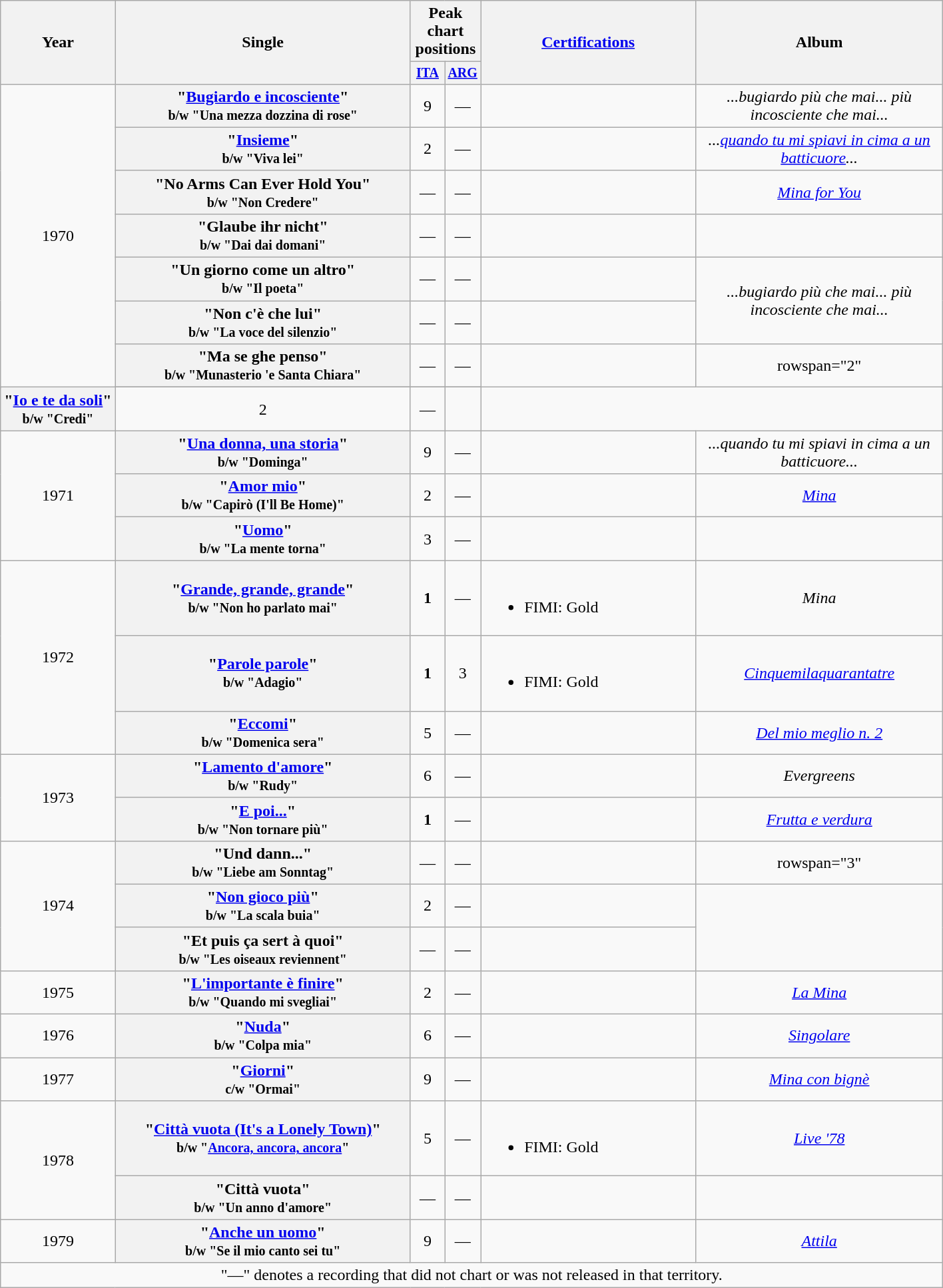<table class="wikitable plainrowheaders" style="text-align: center;">
<tr>
<th rowspan="2">Year</th>
<th rowspan="2" style="width:18em;">Single</th>
<th colspan="2">Peak chart positions</th>
<th rowspan="2" style="width:13em;"><a href='#'>Certifications</a></th>
<th rowspan="2" style="width:15em;">Album</th>
</tr>
<tr style="font-size:smaller;">
<th style="width:28px;"><a href='#'>ITA</a><br></th>
<th style="width:28px;"><a href='#'>ARG</a><br></th>
</tr>
<tr>
<td rowspan="8">1970</td>
<th scope="row">"<a href='#'>Bugiardo e incosciente</a>"<br><small>b/w "Una mezza dozzina di rose"</small></th>
<td>9</td>
<td>—</td>
<td align="left"></td>
<td><em>...bugiardo più che mai... più incosciente che mai...</em></td>
</tr>
<tr>
<th scope="row">"<a href='#'>Insieme</a>"<br><small>b/w "Viva lei"</small></th>
<td>2</td>
<td>—</td>
<td align="left"></td>
<td><em>...<a href='#'>quando tu mi spiavi in cima a un batticuore</a>...</em></td>
</tr>
<tr>
<th scope="row">"No Arms Can Ever Hold You"<br><small>b/w "Non Credere"</small></th>
<td>—</td>
<td>—</td>
<td align="left"></td>
<td><em><a href='#'>Mina for You</a></em></td>
</tr>
<tr>
<th scope="row">"Glaube ihr nicht"<br><small>b/w "Dai dai domani"</small></th>
<td>—</td>
<td>—</td>
<td align="left"></td>
<td></td>
</tr>
<tr>
<th scope="row">"Un giorno come un altro"<br><small>b/w "Il poeta"</small></th>
<td>—</td>
<td>—</td>
<td align="left"></td>
<td rowspan="2"><em>...bugiardo più che mai... più incosciente che mai...</em></td>
</tr>
<tr>
<th scope="row">"Non c'è che lui"<br><small>b/w "La voce del silenzio"</small></th>
<td>—</td>
<td>—</td>
<td align="left"></td>
</tr>
<tr>
<th scope="row">"Ma se ghe penso"<br><small>b/w "Munasterio 'e Santa Chiara"</small></th>
<td>—</td>
<td>—</td>
<td align="left"></td>
<td>rowspan="2" </td>
</tr>
<tr>
</tr>
<tr>
<th scope="row">"<a href='#'>Io e te da soli</a>"<br><small>b/w "Credi"</small></th>
<td>2</td>
<td>—</td>
<td align="left"></td>
</tr>
<tr>
<td rowspan="3">1971</td>
<th scope="row">"<a href='#'>Una donna, una storia</a>"<br><small>b/w "Dominga"</small></th>
<td>9</td>
<td>—</td>
<td align="left"></td>
<td><em>...quando tu mi spiavi in cima a un batticuore...</em></td>
</tr>
<tr>
<th scope="row">"<a href='#'>Amor mio</a>"<br><small>b/w "Capirò (I'll Be Home)"</small></th>
<td>2</td>
<td>—</td>
<td align="left"></td>
<td><em><a href='#'>Mina</a></em></td>
</tr>
<tr>
<th scope="row">"<a href='#'>Uomo</a>"<br><small>b/w "La mente torna"</small></th>
<td>3</td>
<td>—</td>
<td align="left"></td>
<td></td>
</tr>
<tr>
<td rowspan="3">1972</td>
<th scope="row">"<a href='#'>Grande, grande, grande</a>"<br><small>b/w "Non ho parlato mai"</small></th>
<td><strong>1</strong></td>
<td>—</td>
<td align="left"><br><ul><li>FIMI: Gold</li></ul></td>
<td><em>Mina</em></td>
</tr>
<tr>
<th scope="row">"<a href='#'>Parole parole</a>"<br><small>b/w "Adagio"</small></th>
<td><strong>1</strong></td>
<td>3</td>
<td align="left"><br><ul><li>FIMI: Gold</li></ul></td>
<td><em><a href='#'>Cinquemilaquarantatre</a></em></td>
</tr>
<tr>
<th scope="row">"<a href='#'>Eccomi</a>"<br><small>b/w "Domenica sera"</small></th>
<td>5</td>
<td>—</td>
<td align="left"></td>
<td><em><a href='#'>Del mio meglio n. 2</a></em></td>
</tr>
<tr>
<td rowspan="2">1973</td>
<th scope="row">"<a href='#'>Lamento d'amore</a>"<br><small>b/w "Rudy"</small></th>
<td>6</td>
<td>—</td>
<td align="left"></td>
<td><em>Evergreens</em></td>
</tr>
<tr>
<th scope="row">"<a href='#'>E poi...</a>"<br><small>b/w "Non tornare più"</small></th>
<td><strong>1</strong></td>
<td>—</td>
<td align="left"></td>
<td><em><a href='#'>Frutta e verdura</a></em></td>
</tr>
<tr>
<td rowspan="3">1974</td>
<th scope="row">"Und dann..."<br><small>b/w "Liebe am Sonntag"</small></th>
<td>—</td>
<td>—</td>
<td align="left"></td>
<td>rowspan="3" </td>
</tr>
<tr>
<th scope="row">"<a href='#'>Non gioco più</a>"<br><small>b/w "La scala buia"</small></th>
<td>2</td>
<td>—</td>
<td align="left"></td>
</tr>
<tr>
<th scope="row">"Et puis ça sert à quoi"<br><small>b/w "Les oiseaux reviennent"</small></th>
<td>—</td>
<td>—</td>
<td align="left"></td>
</tr>
<tr>
<td>1975</td>
<th scope="row">"<a href='#'>L'importante è finire</a>"<br><small>b/w "Quando mi svegliai"</small></th>
<td>2</td>
<td>—</td>
<td align="left"></td>
<td><em><a href='#'>La Mina</a></em></td>
</tr>
<tr>
<td>1976</td>
<th scope="row">"<a href='#'>Nuda</a>"<br><small>b/w "Colpa mia"</small></th>
<td>6</td>
<td>—</td>
<td align="left"></td>
<td><em><a href='#'>Singolare</a></em></td>
</tr>
<tr>
<td>1977</td>
<th scope="row">"<a href='#'>Giorni</a>"<br><small>c/w "Ormai"</small></th>
<td>9</td>
<td>—</td>
<td align="left"></td>
<td><em><a href='#'>Mina con bignè</a></em></td>
</tr>
<tr>
<td rowspan="2">1978</td>
<th scope="row">"<a href='#'>Città vuota (It's a Lonely Town)</a>"<br><small>b/w "<a href='#'>Ancora, ancora, ancora</a>"</small></th>
<td>5</td>
<td>—</td>
<td align="left"><br><ul><li>FIMI: Gold</li></ul></td>
<td><em><a href='#'>Live '78</a></em></td>
</tr>
<tr>
<th scope="row">"Città vuota"<br><small>b/w "Un anno d'amore"</small></th>
<td>—</td>
<td>—</td>
<td align="left"></td>
<td></td>
</tr>
<tr>
<td>1979</td>
<th scope="row">"<a href='#'>Anche un uomo</a>"<br><small>b/w "Se il mio canto sei tu"</small></th>
<td>9</td>
<td>—</td>
<td align="left"></td>
<td><em><a href='#'>Attila</a></em></td>
</tr>
<tr>
<td colspan="6" style="text-align:center;" style="font-size:90%">"—" denotes a recording that did not chart or was not released in that territory.</td>
</tr>
</table>
